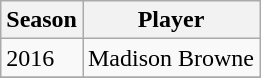<table class="wikitable collapsible">
<tr>
<th>Season</th>
<th>Player</th>
</tr>
<tr>
<td>2016</td>
<td>Madison Browne <em></em></td>
</tr>
<tr>
</tr>
</table>
